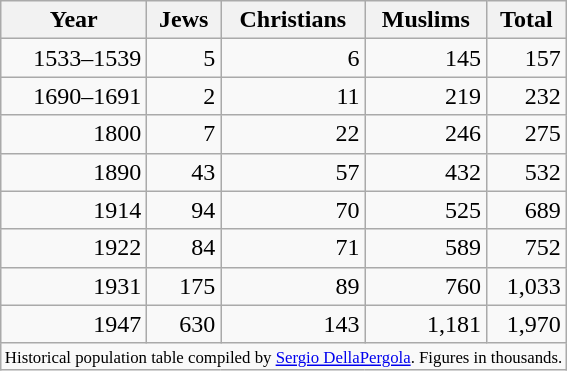<table class="wikitable" style="text-align:right; margin-left:60px; float:right">
<tr>
<th>Year</th>
<th>Jews</th>
<th>Christians</th>
<th>Muslims</th>
<th>Total</th>
</tr>
<tr>
<td>1533–1539</td>
<td>5</td>
<td>6</td>
<td>145</td>
<td>157</td>
</tr>
<tr>
<td>1690–1691</td>
<td>2</td>
<td>11</td>
<td>219</td>
<td>232</td>
</tr>
<tr>
<td>1800</td>
<td>7</td>
<td>22</td>
<td>246</td>
<td>275</td>
</tr>
<tr>
<td>1890</td>
<td>43</td>
<td>57</td>
<td>432</td>
<td>532</td>
</tr>
<tr>
<td>1914</td>
<td>94</td>
<td>70</td>
<td>525</td>
<td>689</td>
</tr>
<tr>
<td>1922</td>
<td>84</td>
<td>71</td>
<td>589</td>
<td>752</td>
</tr>
<tr>
<td>1931</td>
<td>175</td>
<td>89</td>
<td>760</td>
<td>1,033</td>
</tr>
<tr>
<td>1947</td>
<td>630</td>
<td>143</td>
<td>1,181</td>
<td>1,970</td>
</tr>
<tr class="sortbottom">
<td colspan="7" span style="font-size:70%; text-align:left;">Historical population table compiled by <a href='#'>Sergio DellaPergola</a>. Figures in thousands.</td>
</tr>
</table>
